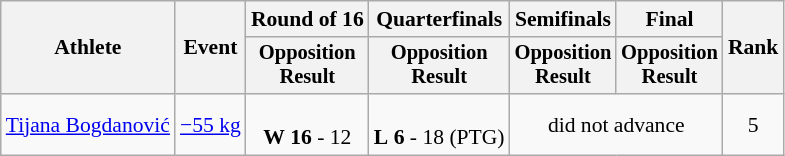<table class="wikitable" style="font-size:90%;">
<tr>
<th rowspan=2>Athlete</th>
<th rowspan=2>Event</th>
<th>Round of 16</th>
<th>Quarterfinals</th>
<th>Semifinals</th>
<th>Final</th>
<th rowspan=2>Rank</th>
</tr>
<tr style="font-size:95%">
<th>Opposition<br>Result</th>
<th>Opposition<br>Result</th>
<th>Opposition<br>Result</th>
<th>Opposition<br>Result</th>
</tr>
<tr align=center>
<td align=left><a href='#'>Tijana Bogdanović</a></td>
<td align=left><a href='#'>−55 kg</a></td>
<td><br><strong>W</strong> <strong>16</strong> - 12</td>
<td><br><strong>L</strong> <strong>6</strong> - 18 (PTG)</td>
<td Colspan=2>did not advance</td>
<td>5</td>
</tr>
</table>
